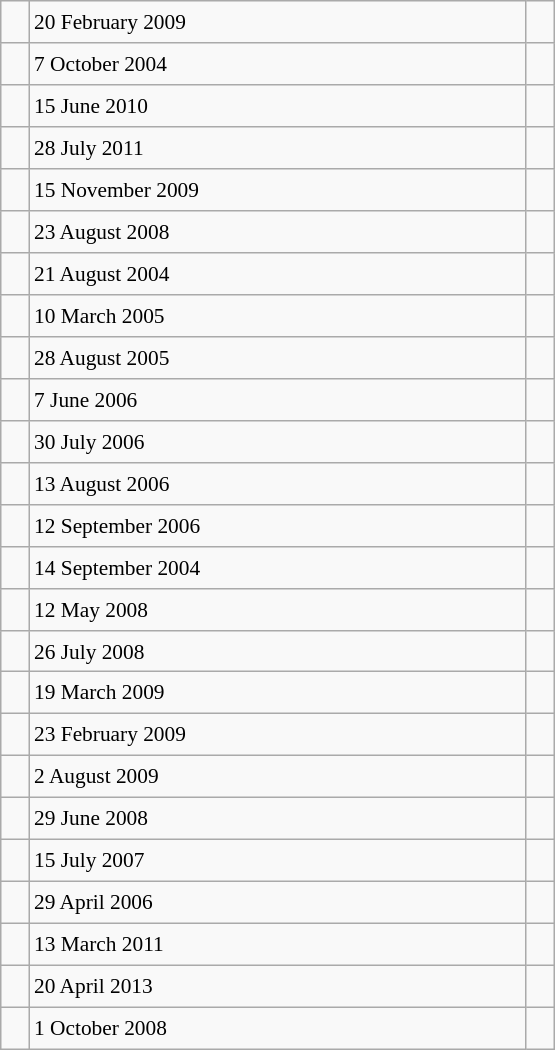<table class="wikitable" style="font-size: 89%; float: left; width: 26em; margin-right: 1em; height: 700px">
<tr>
<td></td>
<td>20 February 2009</td>
<td></td>
</tr>
<tr>
<td></td>
<td>7 October 2004</td>
<td></td>
</tr>
<tr>
<td></td>
<td>15 June 2010</td>
<td></td>
</tr>
<tr>
<td></td>
<td>28 July 2011</td>
<td></td>
</tr>
<tr>
<td></td>
<td>15 November 2009</td>
<td></td>
</tr>
<tr>
<td></td>
<td>23 August 2008</td>
<td></td>
</tr>
<tr>
<td></td>
<td>21 August 2004</td>
<td></td>
</tr>
<tr>
<td></td>
<td>10 March 2005</td>
<td></td>
</tr>
<tr>
<td></td>
<td>28 August 2005</td>
<td></td>
</tr>
<tr>
<td></td>
<td>7 June 2006</td>
<td></td>
</tr>
<tr>
<td></td>
<td>30 July 2006</td>
<td></td>
</tr>
<tr>
<td></td>
<td>13 August 2006</td>
<td></td>
</tr>
<tr>
<td></td>
<td>12 September 2006</td>
<td></td>
</tr>
<tr>
<td></td>
<td>14 September 2004</td>
<td></td>
</tr>
<tr>
<td></td>
<td>12 May 2008</td>
<td></td>
</tr>
<tr>
<td></td>
<td>26 July 2008</td>
<td></td>
</tr>
<tr>
<td></td>
<td>19 March 2009</td>
<td></td>
</tr>
<tr>
<td></td>
<td>23 February 2009</td>
<td></td>
</tr>
<tr>
<td></td>
<td>2 August 2009</td>
<td></td>
</tr>
<tr>
<td></td>
<td>29 June 2008</td>
<td></td>
</tr>
<tr>
<td></td>
<td>15 July 2007</td>
<td></td>
</tr>
<tr>
<td></td>
<td>29 April 2006</td>
<td></td>
</tr>
<tr>
<td></td>
<td>13 March 2011</td>
<td></td>
</tr>
<tr>
<td></td>
<td>20 April 2013</td>
<td></td>
</tr>
<tr>
<td></td>
<td>1 October 2008</td>
<td></td>
</tr>
</table>
